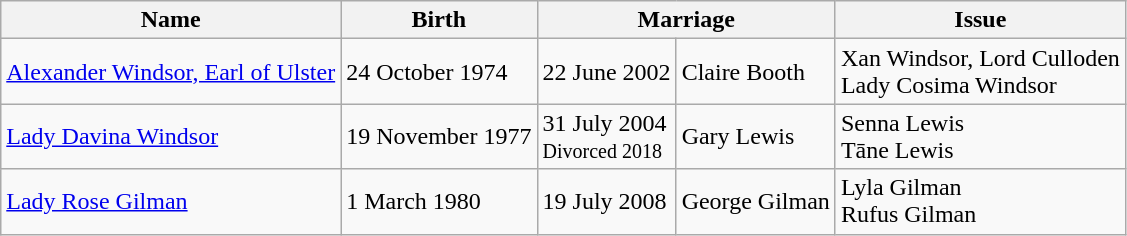<table class="wikitable">
<tr>
<th>Name</th>
<th>Birth</th>
<th colspan="2">Marriage</th>
<th>Issue</th>
</tr>
<tr>
<td><a href='#'>Alexander Windsor, Earl of Ulster</a></td>
<td>24 October 1974</td>
<td>22 June 2002</td>
<td>Claire Booth</td>
<td>Xan Windsor, Lord Culloden<br>Lady Cosima Windsor</td>
</tr>
<tr>
<td><a href='#'>Lady Davina Windsor</a></td>
<td>19 November 1977</td>
<td>31 July 2004<br><small>Divorced 2018</small></td>
<td>Gary Lewis</td>
<td>Senna Lewis<br>Tāne Lewis</td>
</tr>
<tr>
<td><a href='#'>Lady Rose Gilman</a></td>
<td>1 March 1980</td>
<td>19 July 2008</td>
<td>George Gilman</td>
<td>Lyla Gilman<br>Rufus Gilman</td>
</tr>
</table>
